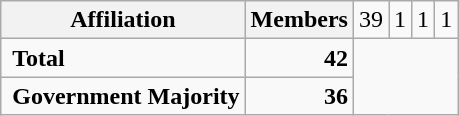<table class="wikitable">
<tr>
<th colspan="2">Affiliation</th>
<th>Members<br></th>
<td align="right">39<br></td>
<td align="right">1<br></td>
<td align="right">1<br></td>
<td align="right">1</td>
</tr>
<tr>
<td colspan="2" rowspan="1"> <strong>Total</strong><br></td>
<td align="right"><strong>42</strong></td>
</tr>
<tr>
<td colspan="2" rowspan="1"> <strong>Government Majority</strong><br></td>
<td align="right"><strong>36</strong></td>
</tr>
</table>
